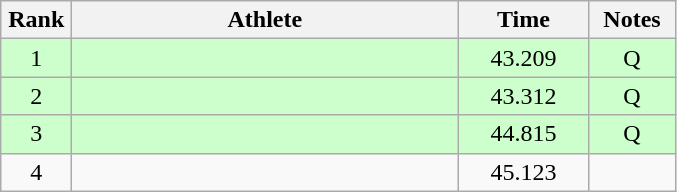<table class=wikitable style="text-align:center">
<tr>
<th width=40>Rank</th>
<th width=250>Athlete</th>
<th width=80>Time</th>
<th width=50>Notes</th>
</tr>
<tr bgcolor="ccffcc">
<td>1</td>
<td align=left></td>
<td>43.209</td>
<td>Q</td>
</tr>
<tr bgcolor="ccffcc">
<td>2</td>
<td align=left></td>
<td>43.312</td>
<td>Q</td>
</tr>
<tr bgcolor="ccffcc">
<td>3</td>
<td align=left></td>
<td>44.815</td>
<td>Q</td>
</tr>
<tr>
<td>4</td>
<td align=left></td>
<td>45.123</td>
<td></td>
</tr>
</table>
